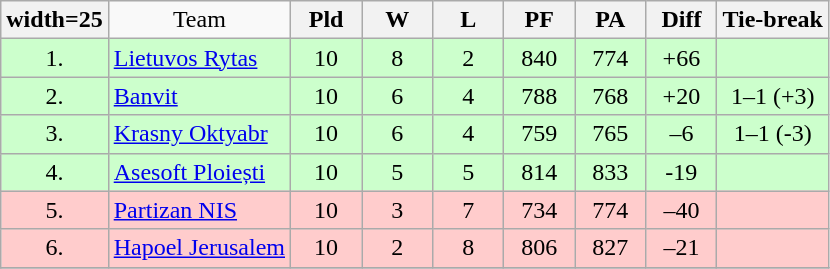<table class="wikitable" style="text-align:center">
<tr>
<th>width=25</th>
<td !width=220>Team</td>
<th width=40>Pld</th>
<th width=40>W</th>
<th width=40>L</th>
<th width=40>PF</th>
<th width=40>PA</th>
<th width=40>Diff</th>
<th>Tie-break</th>
</tr>
<tr style="background:#ccffcc;">
<td>1.</td>
<td align=left> <a href='#'>Lietuvos Rytas</a></td>
<td>10</td>
<td>8</td>
<td>2</td>
<td>840</td>
<td>774</td>
<td>+66</td>
<td></td>
</tr>
<tr style="background:#cfc;">
<td>2.</td>
<td align=left> <a href='#'>Banvit</a></td>
<td>10</td>
<td>6</td>
<td>4</td>
<td>788</td>
<td>768</td>
<td>+20</td>
<td>1–1 (+3)</td>
</tr>
<tr style="background:#cfc;">
<td>3.</td>
<td align=left> <a href='#'>Krasny Oktyabr</a></td>
<td>10</td>
<td>6</td>
<td>4</td>
<td>759</td>
<td>765</td>
<td>–6</td>
<td>1–1 (-3)</td>
</tr>
<tr style="background:#cfc;">
<td>4.</td>
<td align=left> <a href='#'>Asesoft Ploiești</a></td>
<td>10</td>
<td>5</td>
<td>5</td>
<td>814</td>
<td>833</td>
<td>-19</td>
<td></td>
</tr>
<tr style="background:#fcc;">
<td>5.</td>
<td align=left> <a href='#'>Partizan NIS</a></td>
<td>10</td>
<td>3</td>
<td>7</td>
<td>734</td>
<td>774</td>
<td>–40</td>
<td></td>
</tr>
<tr style="background:#fcc;">
<td>6.</td>
<td align=left> <a href='#'>Hapoel Jerusalem</a></td>
<td>10</td>
<td>2</td>
<td>8</td>
<td>806</td>
<td>827</td>
<td>–21</td>
<td></td>
</tr>
<tr>
</tr>
</table>
